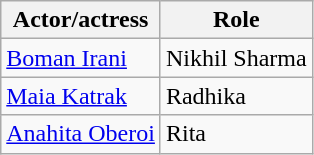<table class="wikitable">
<tr>
<th>Actor/actress</th>
<th>Role</th>
</tr>
<tr>
<td><a href='#'>Boman Irani</a></td>
<td>Nikhil Sharma</td>
</tr>
<tr>
<td><a href='#'>Maia Katrak</a></td>
<td>Radhika</td>
</tr>
<tr>
<td><a href='#'>Anahita Oberoi</a></td>
<td>Rita</td>
</tr>
</table>
